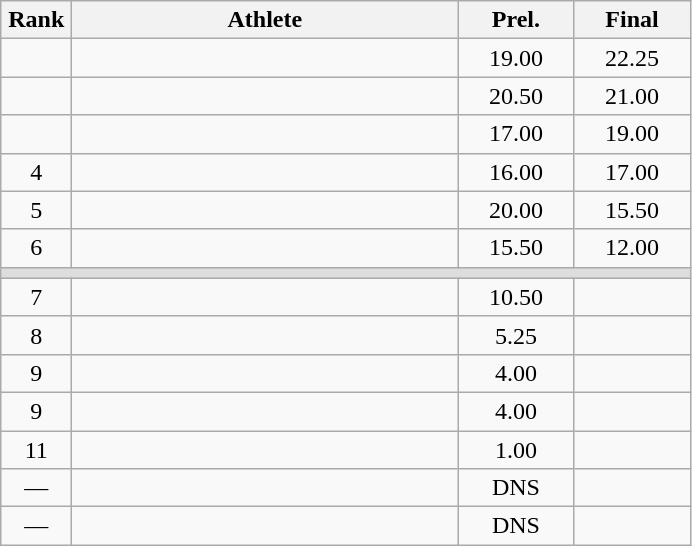<table class=wikitable style="text-align:center">
<tr>
<th width=40>Rank</th>
<th width=250>Athlete</th>
<th width=70>Prel.</th>
<th width=70>Final</th>
</tr>
<tr>
<td></td>
<td align=left></td>
<td>19.00</td>
<td>22.25</td>
</tr>
<tr>
<td></td>
<td align=left></td>
<td>20.50</td>
<td>21.00</td>
</tr>
<tr>
<td></td>
<td align=left></td>
<td>17.00</td>
<td>19.00</td>
</tr>
<tr>
<td>4</td>
<td align=left></td>
<td>16.00</td>
<td>17.00</td>
</tr>
<tr>
<td>5</td>
<td align=left></td>
<td>20.00</td>
<td>15.50</td>
</tr>
<tr>
<td>6</td>
<td align=left></td>
<td>15.50</td>
<td>12.00</td>
</tr>
<tr bgcolor=#DDDDDD>
<td colspan=4></td>
</tr>
<tr>
<td>7</td>
<td align=left></td>
<td>10.50</td>
<td></td>
</tr>
<tr>
<td>8</td>
<td align=left></td>
<td>5.25</td>
<td></td>
</tr>
<tr>
<td>9</td>
<td align=left></td>
<td>4.00</td>
<td></td>
</tr>
<tr>
<td>9</td>
<td align=left></td>
<td>4.00</td>
<td></td>
</tr>
<tr>
<td>11</td>
<td align=left></td>
<td>1.00</td>
<td></td>
</tr>
<tr>
<td>—</td>
<td align=left></td>
<td>DNS</td>
<td></td>
</tr>
<tr>
<td>—</td>
<td align=left></td>
<td>DNS</td>
<td></td>
</tr>
</table>
